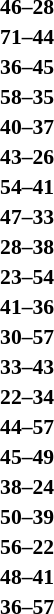<table width=100% cellspacing=1>
<tr>
<th width=20%></th>
<th width=20%></th>
<th width=20%></th>
<th width=20%></th>
<th width=20%></th>
</tr>
<tr style=font-size:90%>
<td align=right><strong></strong></td>
<td align=center><strong>46–28</strong></td>
<td><strong></strong></td>
</tr>
<tr style=font-size:90%>
<td align=right><strong></strong></td>
<td align=center><strong>71–44</strong></td>
<td><strong></strong></td>
</tr>
<tr style=font-size:90%>
<td align=right><strong></strong></td>
<td align=center><strong>36–45</strong></td>
<td><strong></strong></td>
</tr>
<tr style=font-size:90%>
<td align=right><strong></strong></td>
<td align=center><strong>58–35</strong></td>
<td><strong></strong></td>
</tr>
<tr style=font-size:90%>
<td align=right><strong></strong></td>
<td align=center><strong>40–37</strong></td>
<td><strong></strong></td>
</tr>
<tr style=font-size:90%>
<td align=right><strong></strong></td>
<td align=center><strong>43–26</strong></td>
<td><strong></strong></td>
</tr>
<tr style=font-size:90%>
<td align=right><strong></strong></td>
<td align=center><strong>54–41</strong></td>
<td><strong></strong></td>
</tr>
<tr style=font-size:90%>
<td align=right><strong></strong></td>
<td align=center><strong>47–33</strong></td>
<td><strong></strong></td>
</tr>
<tr style=font-size:90%>
<td align=right><strong></strong></td>
<td align=center><strong>28–38</strong></td>
<td><strong></strong></td>
</tr>
<tr style=font-size:90%>
<td align=right><strong></strong></td>
<td align=center><strong>23–54</strong></td>
<td><strong></strong></td>
</tr>
<tr style=font-size:90%>
<td align=right><strong></strong></td>
<td align=center><strong>41–36</strong></td>
<td><strong></strong></td>
</tr>
<tr style=font-size:90%>
<td align=right><strong></strong></td>
<td align=center><strong>30–57</strong></td>
<td><strong></strong></td>
</tr>
<tr style=font-size:90%>
<td align=right><strong></strong></td>
<td align=center><strong>33–43</strong></td>
<td><strong></strong></td>
</tr>
<tr style=font-size:90%>
<td align=right><strong></strong></td>
<td align=center><strong>22–34</strong></td>
<td><strong></strong></td>
</tr>
<tr style=font-size:90%>
<td align=right><strong></strong></td>
<td align=center><strong>44–57</strong></td>
<td><strong></strong></td>
</tr>
<tr style=font-size:90%>
<td align=right><strong></strong></td>
<td align=center><strong>45–49</strong></td>
<td><strong></strong></td>
</tr>
<tr style=font-size:90%>
<td align=right><strong></strong></td>
<td align=center><strong>38–24</strong></td>
<td><strong></strong></td>
</tr>
<tr style=font-size:90%>
<td align=right><strong></strong></td>
<td align=center><strong>50–39</strong></td>
<td><strong></strong></td>
</tr>
<tr style=font-size:90%>
<td align=right><strong></strong></td>
<td align=center><strong>56–22</strong></td>
<td><strong></strong></td>
</tr>
<tr style=font-size:90%>
<td align=right><strong></strong></td>
<td align=center><strong>48–41</strong></td>
<td><strong></strong></td>
</tr>
<tr style=font-size:90%>
<td align=right><strong></strong></td>
<td align=center><strong>36–57</strong></td>
<td><strong></strong></td>
</tr>
</table>
